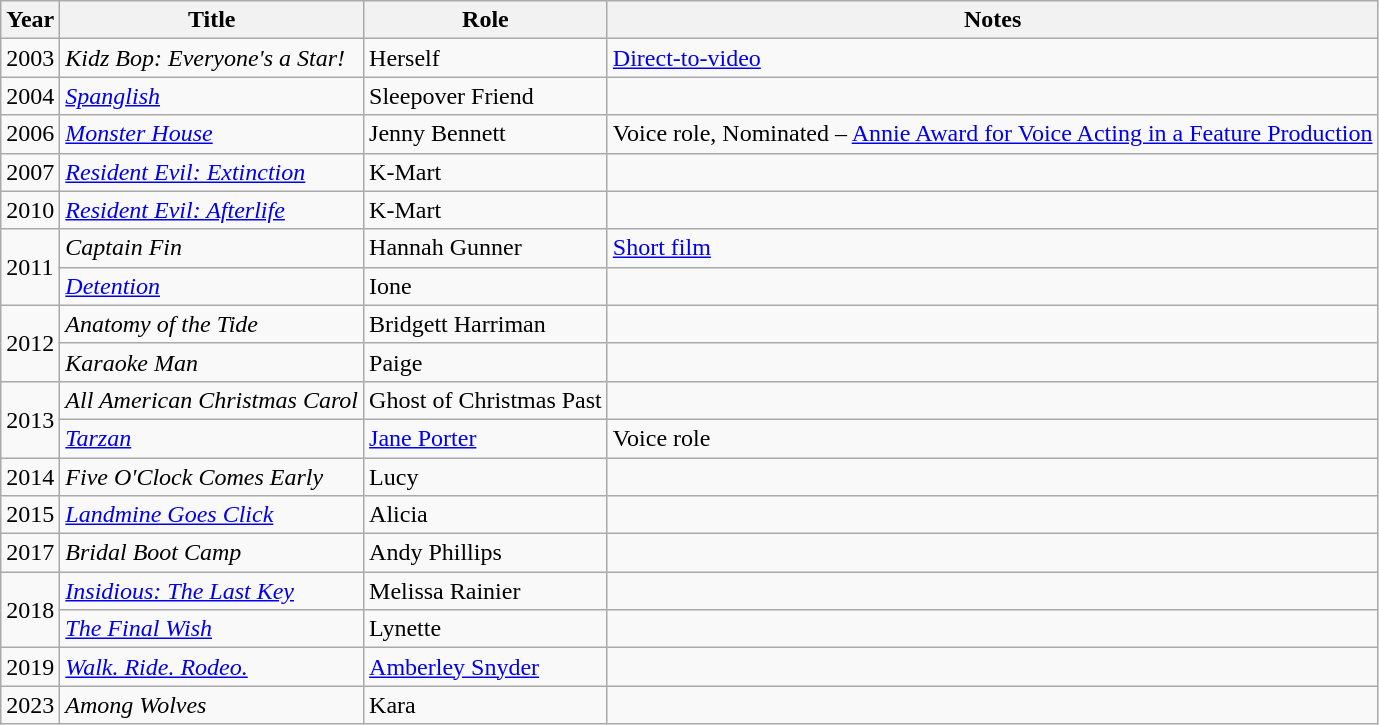<table class="wikitable sortable">
<tr>
<th>Year</th>
<th>Title</th>
<th>Role</th>
<th class="unsortable">Notes</th>
</tr>
<tr>
<td>2003</td>
<td><em>Kidz Bop: Everyone's a Star!</em></td>
<td>Herself</td>
<td><a href='#'>Direct-to-video</a></td>
</tr>
<tr>
<td>2004</td>
<td><em><a href='#'>Spanglish</a></em></td>
<td>Sleepover Friend</td>
<td></td>
</tr>
<tr>
<td>2006</td>
<td><em><a href='#'>Monster House</a></em></td>
<td>Jenny Bennett</td>
<td>Voice role, Nominated – <a href='#'>Annie Award for Voice Acting in a Feature Production</a></td>
</tr>
<tr>
<td>2007</td>
<td><em><a href='#'>Resident Evil: Extinction</a></em></td>
<td>K-Mart</td>
<td></td>
</tr>
<tr>
<td>2010</td>
<td><em><a href='#'>Resident Evil: Afterlife</a></em></td>
<td>K-Mart</td>
<td></td>
</tr>
<tr>
<td rowspan="2">2011</td>
<td><em>Captain Fin</em></td>
<td>Hannah Gunner</td>
<td><a href='#'>Short film</a></td>
</tr>
<tr>
<td><em><a href='#'>Detention</a></em></td>
<td>Ione</td>
<td></td>
</tr>
<tr>
<td rowspan="2">2012</td>
<td><em>Anatomy of the Tide</em></td>
<td>Bridgett Harriman</td>
<td></td>
</tr>
<tr>
<td><em>Karaoke Man</em></td>
<td>Paige</td>
<td></td>
</tr>
<tr>
<td rowspan="2">2013</td>
<td><em>All American Christmas Carol</em></td>
<td>Ghost of Christmas Past</td>
<td></td>
</tr>
<tr>
<td><em><a href='#'>Tarzan</a></em></td>
<td><a href='#'>Jane Porter</a></td>
<td>Voice role</td>
</tr>
<tr>
<td>2014</td>
<td><em>Five O'Clock Comes Early</em></td>
<td>Lucy</td>
<td></td>
</tr>
<tr>
<td>2015</td>
<td><em><a href='#'>Landmine Goes Click</a></em></td>
<td>Alicia</td>
<td></td>
</tr>
<tr>
<td>2017</td>
<td><em>Bridal Boot Camp</em></td>
<td>Andy Phillips</td>
<td></td>
</tr>
<tr>
<td rowspan="2">2018</td>
<td><em><a href='#'>Insidious: The Last Key</a></em></td>
<td>Melissa Rainier</td>
<td></td>
</tr>
<tr>
<td><em><a href='#'>The Final Wish</a></em></td>
<td>Lynette</td>
<td></td>
</tr>
<tr>
<td>2019</td>
<td><em><a href='#'>Walk. Ride. Rodeo.</a></em></td>
<td><a href='#'>Amberley Snyder</a></td>
<td></td>
</tr>
<tr>
<td>2023</td>
<td><em>Among Wolves</em></td>
<td>Kara</td>
<td></td>
</tr>
</table>
